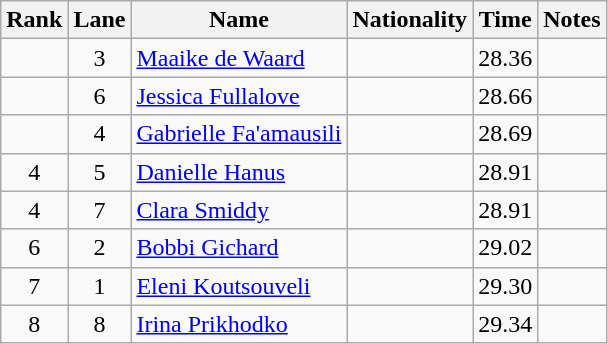<table class="wikitable sortable" style="text-align:center">
<tr>
<th>Rank</th>
<th>Lane</th>
<th>Name</th>
<th>Nationality</th>
<th>Time</th>
<th>Notes</th>
</tr>
<tr>
<td></td>
<td>3</td>
<td align=left><a href='#'>Maaike de Waard</a></td>
<td align=left></td>
<td>28.36</td>
<td></td>
</tr>
<tr>
<td></td>
<td>6</td>
<td align=left><a href='#'>Jessica Fullalove</a></td>
<td align=left></td>
<td>28.66</td>
<td></td>
</tr>
<tr>
<td></td>
<td>4</td>
<td align=left><a href='#'>Gabrielle Fa'amausili</a></td>
<td align=left></td>
<td>28.69</td>
<td></td>
</tr>
<tr>
<td>4</td>
<td>5</td>
<td align=left><a href='#'>Danielle Hanus</a></td>
<td align=left></td>
<td>28.91</td>
<td></td>
</tr>
<tr>
<td>4</td>
<td>7</td>
<td align=left><a href='#'>Clara Smiddy</a></td>
<td align=left></td>
<td>28.91</td>
<td></td>
</tr>
<tr>
<td>6</td>
<td>2</td>
<td align=left><a href='#'>Bobbi Gichard</a></td>
<td align=left></td>
<td>29.02</td>
<td></td>
</tr>
<tr>
<td>7</td>
<td>1</td>
<td align=left><a href='#'>Eleni Koutsouveli</a></td>
<td align=left></td>
<td>29.30</td>
<td></td>
</tr>
<tr>
<td>8</td>
<td>8</td>
<td align=left><a href='#'>Irina Prikhodko</a></td>
<td align=left></td>
<td>29.34</td>
<td></td>
</tr>
</table>
